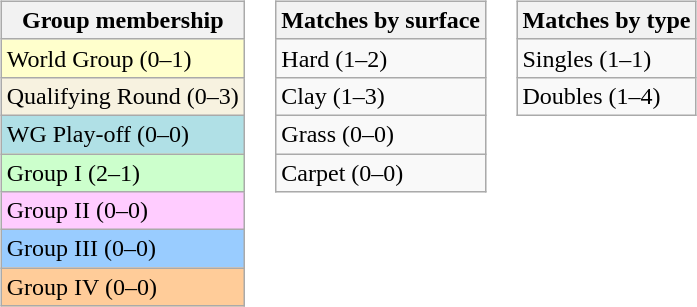<table>
<tr valign=top>
<td><br><table class=wikitable>
<tr>
<th>Group membership</th>
</tr>
<tr bgcolor=#FFFFCC>
<td>World Group (0–1)</td>
</tr>
<tr bgcolor=#F7F2E0>
<td>Qualifying Round (0–3)</td>
</tr>
<tr style="background:#B0E0E6;">
<td>WG Play-off (0–0)</td>
</tr>
<tr bgcolor=#CCFFCC>
<td>Group I (2–1)</td>
</tr>
<tr bgcolor=#FFCCFF>
<td>Group II (0–0)</td>
</tr>
<tr bgcolor=#99CCFF>
<td>Group III (0–0)</td>
</tr>
<tr bgcolor=#FFCC99>
<td>Group IV (0–0)</td>
</tr>
</table>
</td>
<td><br><table class=wikitable>
<tr>
<th>Matches by surface</th>
</tr>
<tr>
<td>Hard (1–2)</td>
</tr>
<tr>
<td>Clay (1–3)</td>
</tr>
<tr>
<td>Grass (0–0)</td>
</tr>
<tr>
<td>Carpet (0–0)</td>
</tr>
</table>
</td>
<td><br><table class=wikitable>
<tr>
<th>Matches by type</th>
</tr>
<tr>
<td>Singles (1–1)</td>
</tr>
<tr>
<td>Doubles (1–4)</td>
</tr>
</table>
</td>
</tr>
</table>
